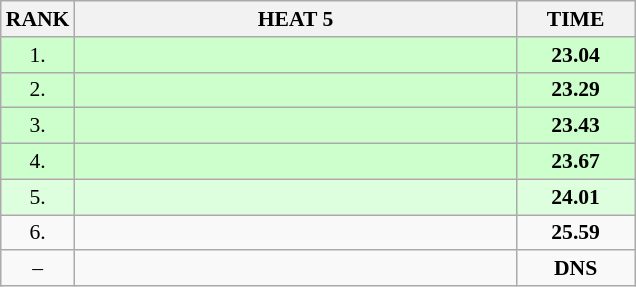<table class="wikitable" style="border-collapse: collapse; font-size: 90%;">
<tr>
<th>RANK</th>
<th style="width: 20em">HEAT 5</th>
<th style="width: 5em">TIME</th>
</tr>
<tr style="background:#ccffcc;">
<td align="center">1.</td>
<td></td>
<td align="center"><strong>23.04</strong></td>
</tr>
<tr style="background:#ccffcc;">
<td align="center">2.</td>
<td></td>
<td align="center"><strong>23.29</strong></td>
</tr>
<tr style="background:#ccffcc;">
<td align="center">3.</td>
<td></td>
<td align="center"><strong>23.43</strong></td>
</tr>
<tr style="background:#ccffcc;">
<td align="center">4.</td>
<td></td>
<td align="center"><strong>23.67</strong></td>
</tr>
<tr style="background:#ddffdd;">
<td align="center">5.</td>
<td></td>
<td align="center"><strong>24.01</strong></td>
</tr>
<tr>
<td align="center">6.</td>
<td></td>
<td align="center"><strong>25.59</strong></td>
</tr>
<tr>
<td align="center">–</td>
<td></td>
<td align="center"><strong>DNS</strong></td>
</tr>
</table>
